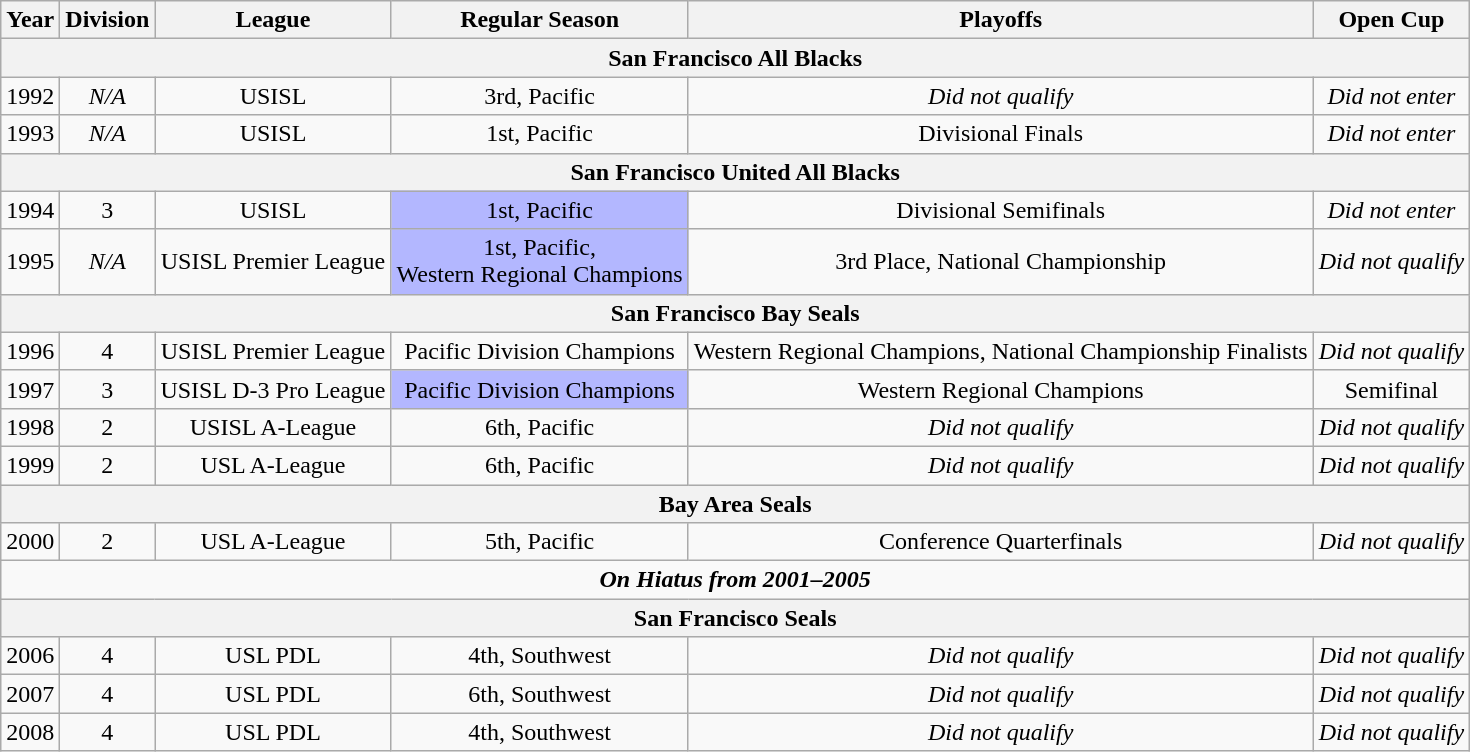<table class="wikitable" style="text-align:center">
<tr>
<th>Year</th>
<th>Division</th>
<th>League</th>
<th>Regular Season</th>
<th>Playoffs</th>
<th>Open Cup</th>
</tr>
<tr>
<th colspan="6">San Francisco All Blacks</th>
</tr>
<tr>
<td>1992</td>
<td><em>N/A</em></td>
<td>USISL</td>
<td>3rd, Pacific</td>
<td><em>Did not qualify</em></td>
<td><em>Did not enter</em></td>
</tr>
<tr>
<td>1993</td>
<td><em>N/A</em></td>
<td>USISL</td>
<td>1st, Pacific</td>
<td>Divisional Finals</td>
<td><em>Did not enter</em></td>
</tr>
<tr>
<th colspan="6">San Francisco United All Blacks</th>
</tr>
<tr>
<td>1994</td>
<td>3</td>
<td>USISL</td>
<td bgcolor="B3B7FF">1st, Pacific</td>
<td>Divisional Semifinals</td>
<td><em>Did not enter</em></td>
</tr>
<tr>
<td>1995</td>
<td><em>N/A</em></td>
<td>USISL Premier League</td>
<td bgcolor="B3B7FF">1st, Pacific,<br>Western Regional Champions</td>
<td>3rd Place, National Championship</td>
<td><em>Did not qualify</em></td>
</tr>
<tr>
<th colspan="6">San Francisco Bay Seals</th>
</tr>
<tr>
<td>1996</td>
<td>4</td>
<td>USISL Premier League</td>
<td>Pacific Division Champions</td>
<td>Western Regional Champions, National Championship Finalists</td>
<td><em>Did not qualify</em></td>
</tr>
<tr>
<td>1997</td>
<td>3</td>
<td>USISL D-3 Pro League</td>
<td bgcolor="B3B7FF">Pacific Division Champions</td>
<td>Western Regional Champions</td>
<td>Semifinal</td>
</tr>
<tr>
<td>1998</td>
<td>2</td>
<td>USISL A-League</td>
<td>6th, Pacific</td>
<td><em>Did not qualify</em></td>
<td><em>Did not qualify</em></td>
</tr>
<tr>
<td>1999</td>
<td>2</td>
<td>USL A-League</td>
<td>6th, Pacific</td>
<td><em>Did not qualify</em></td>
<td><em>Did not qualify</em></td>
</tr>
<tr>
<th colspan="6">Bay Area Seals</th>
</tr>
<tr>
<td>2000</td>
<td>2</td>
<td>USL A-League</td>
<td>5th, Pacific</td>
<td>Conference Quarterfinals</td>
<td><em>Did not qualify</em></td>
</tr>
<tr>
<td colspan="6"  style="text-align:center; vertical-align:middle;"><strong><em>On Hiatus from 2001–2005</em></strong></td>
</tr>
<tr>
<th colspan="6">San Francisco Seals</th>
</tr>
<tr>
<td>2006</td>
<td>4</td>
<td>USL PDL</td>
<td>4th, Southwest</td>
<td><em>Did not qualify</em></td>
<td><em>Did not qualify</em></td>
</tr>
<tr>
<td>2007</td>
<td>4</td>
<td>USL PDL</td>
<td>6th, Southwest</td>
<td><em>Did not qualify</em></td>
<td><em>Did not qualify</em></td>
</tr>
<tr>
<td>2008</td>
<td>4</td>
<td>USL PDL</td>
<td>4th, Southwest</td>
<td><em>Did not qualify</em></td>
<td><em>Did not qualify</em></td>
</tr>
</table>
